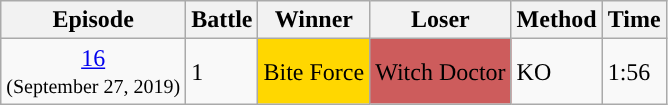<table class="wikitable">
<tr>
<th>Episode</th>
<th>Battle</th>
<th>Winner</th>
<th>Loser</th>
<th>Method</th>
<th>Time</th>
</tr>
<tr>
<td style="text-align:center;"><a href='#'>16</a><br><small>(September 27, 2019)</small></td>
<td>1</td>
<td style="background:Gold;">Bite Force</td>
<td style="background:IndianRed;">Witch Doctor</td>
<td>KO</td>
<td>1:56</td>
</tr>
</table>
